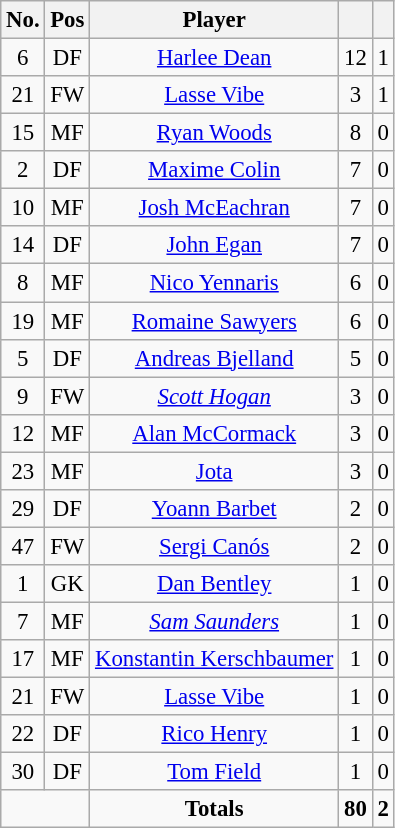<table class="wikitable"  style="text-align:center; border:1px #aaa solid; font-size:95%;">
<tr>
<th>No.</th>
<th>Pos</th>
<th>Player</th>
<th></th>
<th></th>
</tr>
<tr>
<td>6</td>
<td>DF</td>
<td><a href='#'>Harlee Dean</a></td>
<td>12</td>
<td>1</td>
</tr>
<tr>
<td>21</td>
<td>FW</td>
<td><a href='#'>Lasse Vibe</a></td>
<td>3</td>
<td>1</td>
</tr>
<tr>
<td>15</td>
<td>MF</td>
<td><a href='#'>Ryan Woods</a></td>
<td>8</td>
<td>0</td>
</tr>
<tr>
<td>2</td>
<td>DF</td>
<td><a href='#'>Maxime Colin</a></td>
<td>7</td>
<td>0</td>
</tr>
<tr>
<td>10</td>
<td>MF</td>
<td><a href='#'>Josh McEachran</a></td>
<td>7</td>
<td>0</td>
</tr>
<tr>
<td>14</td>
<td>DF</td>
<td><a href='#'>John Egan</a></td>
<td>7</td>
<td>0</td>
</tr>
<tr>
<td>8</td>
<td>MF</td>
<td><a href='#'>Nico Yennaris</a></td>
<td>6</td>
<td>0</td>
</tr>
<tr>
<td>19</td>
<td>MF</td>
<td><a href='#'>Romaine Sawyers</a></td>
<td>6</td>
<td>0</td>
</tr>
<tr>
<td>5</td>
<td>DF</td>
<td><a href='#'>Andreas Bjelland</a></td>
<td>5</td>
<td>0</td>
</tr>
<tr>
<td>9</td>
<td>FW</td>
<td><em><a href='#'>Scott Hogan</a></em></td>
<td>3</td>
<td>0</td>
</tr>
<tr>
<td>12</td>
<td>MF</td>
<td><a href='#'>Alan McCormack</a></td>
<td>3</td>
<td>0</td>
</tr>
<tr>
<td>23</td>
<td>MF</td>
<td><a href='#'>Jota</a></td>
<td>3</td>
<td>0</td>
</tr>
<tr>
<td>29</td>
<td>DF</td>
<td><a href='#'>Yoann Barbet</a></td>
<td>2</td>
<td>0</td>
</tr>
<tr>
<td>47</td>
<td>FW</td>
<td><a href='#'>Sergi Canós</a></td>
<td>2</td>
<td>0</td>
</tr>
<tr>
<td>1</td>
<td>GK</td>
<td><a href='#'>Dan Bentley</a></td>
<td>1</td>
<td>0</td>
</tr>
<tr>
<td>7</td>
<td>MF</td>
<td><em><a href='#'>Sam Saunders</a></em></td>
<td>1</td>
<td>0</td>
</tr>
<tr>
<td>17</td>
<td>MF</td>
<td><a href='#'>Konstantin Kerschbaumer</a></td>
<td>1</td>
<td>0</td>
</tr>
<tr>
<td>21</td>
<td>FW</td>
<td><a href='#'>Lasse Vibe</a></td>
<td>1</td>
<td>0</td>
</tr>
<tr>
<td>22</td>
<td>DF</td>
<td><a href='#'>Rico Henry</a></td>
<td>1</td>
<td>0</td>
</tr>
<tr>
<td>30</td>
<td>DF</td>
<td><a href='#'>Tom Field</a></td>
<td>1</td>
<td>0</td>
</tr>
<tr>
<td colspan="2"></td>
<td><strong>Totals</strong></td>
<td><strong>80</strong></td>
<td><strong>2</strong></td>
</tr>
</table>
